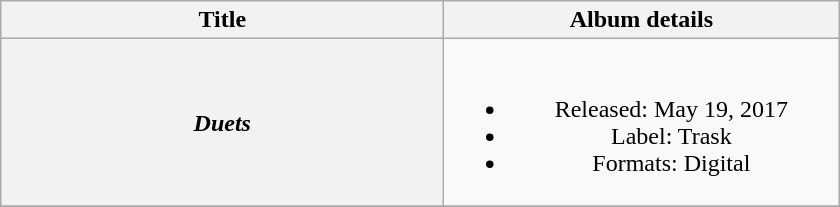<table class="wikitable plainrowheaders" style="text-align:center;">
<tr>
<th scope="col" style="width:18em;">Title</th>
<th scope="col" style="width:16em;">Album details</th>
</tr>
<tr>
<th scope="row"><em>Duets</em><br></th>
<td><br><ul><li>Released: May 19, 2017</li><li>Label: Trask</li><li>Formats: Digital</li></ul></td>
</tr>
<tr>
</tr>
</table>
